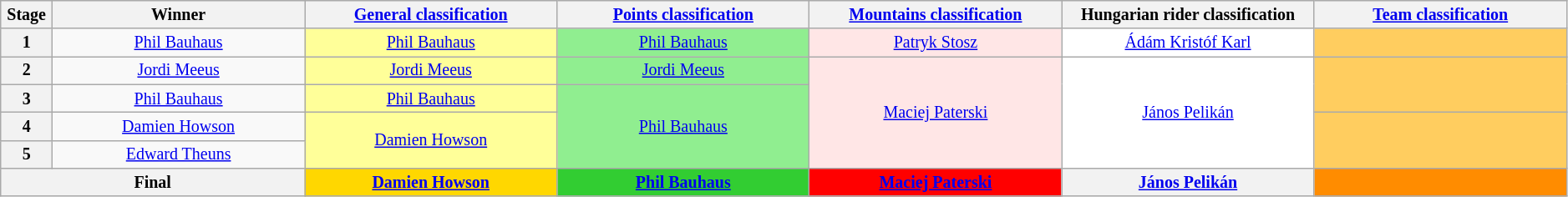<table class="wikitable" style="text-align: center; font-size:smaller;">
<tr style="background:#efefef;">
<th style="width:2%;">Stage</th>
<th style="width:14%;">Winner</th>
<th style="width:14%;"><a href='#'>General classification</a><br></th>
<th style="width:14%;"><a href='#'>Points classification</a><br></th>
<th style="width:14%;"><a href='#'>Mountains classification</a><br></th>
<th style="width:14%;">Hungarian rider classification<br></th>
<th style="width:14%;"><a href='#'>Team classification</a></th>
</tr>
<tr>
<th>1</th>
<td><a href='#'>Phil Bauhaus</a></td>
<td style="background:#FFFF99;"><a href='#'>Phil Bauhaus</a></td>
<td style="background:lightgreen;"><a href='#'>Phil Bauhaus</a></td>
<td style="background:#FFE6E6;"><a href='#'>Patryk Stosz</a></td>
<td style="background:white;"><a href='#'>Ádám Kristóf Karl</a></td>
<td style="background:#FFCD5F;"></td>
</tr>
<tr>
<th>2</th>
<td><a href='#'>Jordi Meeus</a></td>
<td style="background:#FFFF99;"><a href='#'>Jordi Meeus</a></td>
<td style="background:lightgreen;"><a href='#'>Jordi Meeus</a></td>
<td style="background:#FFE6E6;" rowspan="4"><a href='#'>Maciej Paterski</a></td>
<td style="background:white;" rowspan="4"><a href='#'>János Pelikán</a></td>
<td style="background:#FFCD5F;" rowspan="2"></td>
</tr>
<tr>
<th>3</th>
<td><a href='#'>Phil Bauhaus</a></td>
<td style="background:#FFFF99;"><a href='#'>Phil Bauhaus</a></td>
<td style="background:lightgreen;" rowspan="3"><a href='#'>Phil Bauhaus</a></td>
</tr>
<tr>
<th>4</th>
<td><a href='#'>Damien Howson</a></td>
<td style="background:#FFFF99;" rowspan="2"><a href='#'>Damien Howson</a></td>
<td style="background:#FFCD5F;" rowspan="2"></td>
</tr>
<tr>
<th>5</th>
<td><a href='#'>Edward Theuns</a></td>
</tr>
<tr>
<th colspan="2">Final</th>
<th style="background:gold;"><a href='#'>Damien Howson</a></th>
<th style="background:limegreen;"><a href='#'>Phil Bauhaus</a></th>
<th style="background:#f00;"><a href='#'>Maciej Paterski</a></th>
<th style="background:offwhite;"><a href='#'>János Pelikán</a></th>
<th style="background:#FF8C00;"></th>
</tr>
</table>
